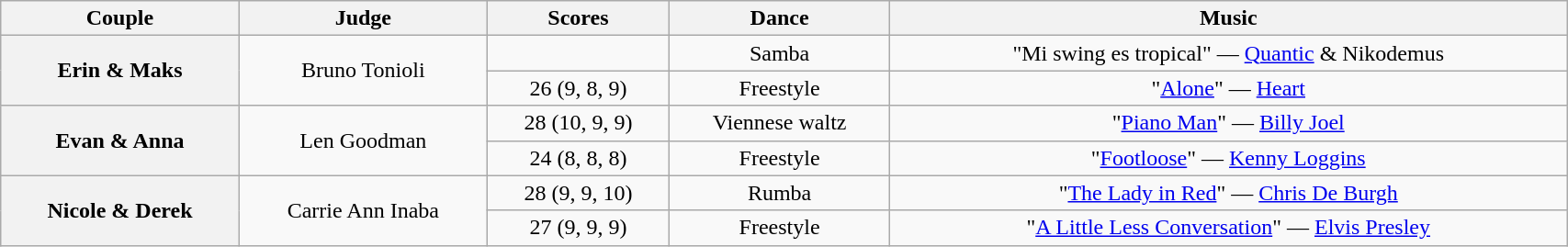<table class="wikitable sortable" style="text-align:center; width:90%">
<tr>
<th scope="col">Couple</th>
<th scope="col" class="unsortable">Judge</th>
<th scope="col">Scores</th>
<th scope="col" class="unsortable">Dance</th>
<th scope="col" class="unsortable">Music</th>
</tr>
<tr>
<th rowspan="2" scope="row">Erin & Maks</th>
<td rowspan="2">Bruno Tonioli</td>
<td></td>
<td>Samba</td>
<td>"Mi swing es tropical" — <a href='#'>Quantic</a> & Nikodemus</td>
</tr>
<tr>
<td>26 (9, 8, 9)</td>
<td>Freestyle</td>
<td>"<a href='#'>Alone</a>" — <a href='#'>Heart</a></td>
</tr>
<tr>
<th rowspan="2" scope="row">Evan & Anna</th>
<td rowspan="2">Len Goodman</td>
<td>28 (10, 9, 9)</td>
<td>Viennese waltz</td>
<td>"<a href='#'>Piano Man</a>" — <a href='#'>Billy Joel</a></td>
</tr>
<tr>
<td>24 (8, 8, 8)</td>
<td>Freestyle</td>
<td>"<a href='#'>Footloose</a>" — <a href='#'>Kenny Loggins</a></td>
</tr>
<tr>
<th rowspan="2" scope="row">Nicole & Derek</th>
<td rowspan="2">Carrie Ann Inaba</td>
<td>28 (9, 9, 10)</td>
<td>Rumba</td>
<td>"<a href='#'>The Lady in Red</a>" — <a href='#'>Chris De Burgh</a></td>
</tr>
<tr>
<td>27 (9, 9, 9)</td>
<td>Freestyle</td>
<td>"<a href='#'>A Little Less Conversation</a>" — <a href='#'>Elvis Presley</a></td>
</tr>
</table>
